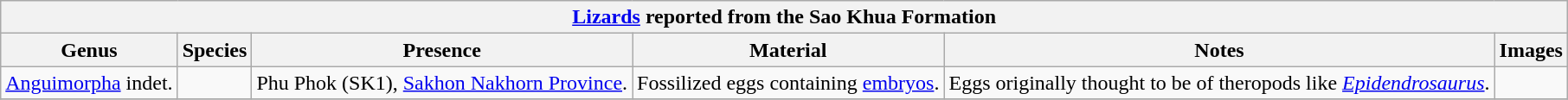<table class="wikitable" align="center">
<tr>
<th colspan="6" align="center"><strong><a href='#'>Lizards</a> reported from the Sao Khua Formation</strong></th>
</tr>
<tr>
<th>Genus</th>
<th>Species</th>
<th>Presence</th>
<th><strong>Material</strong></th>
<th>Notes</th>
<th>Images</th>
</tr>
<tr>
<td><a href='#'>Anguimorpha</a> indet.</td>
<td></td>
<td>Phu Phok (SK1), <a href='#'>Sakhon Nakhorn Province</a>.</td>
<td>Fossilized eggs containing <a href='#'>embryos</a>.</td>
<td>Eggs originally thought to be of theropods like <em><a href='#'>Epidendrosaurus</a></em>.</td>
<td></td>
</tr>
<tr>
</tr>
</table>
